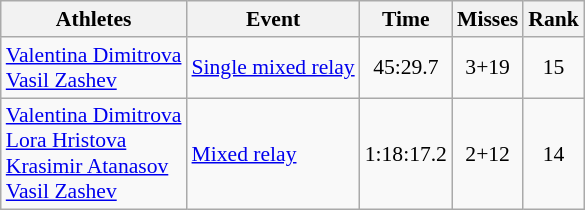<table class="wikitable" style="font-size:90%">
<tr>
<th>Athletes</th>
<th>Event</th>
<th>Time</th>
<th>Misses</th>
<th>Rank</th>
</tr>
<tr align=center>
<td align=left><a href='#'>Valentina Dimitrova</a><br><a href='#'>Vasil Zashev</a></td>
<td align=left><a href='#'>Single mixed relay</a></td>
<td>45:29.7</td>
<td>3+19</td>
<td>15</td>
</tr>
<tr align=center>
<td align=left><a href='#'>Valentina Dimitrova</a><br><a href='#'>Lora Hristova</a><br><a href='#'>Krasimir Atanasov</a><br><a href='#'>Vasil Zashev</a></td>
<td align=left><a href='#'>Mixed relay</a></td>
<td>1:18:17.2</td>
<td>2+12</td>
<td>14</td>
</tr>
</table>
